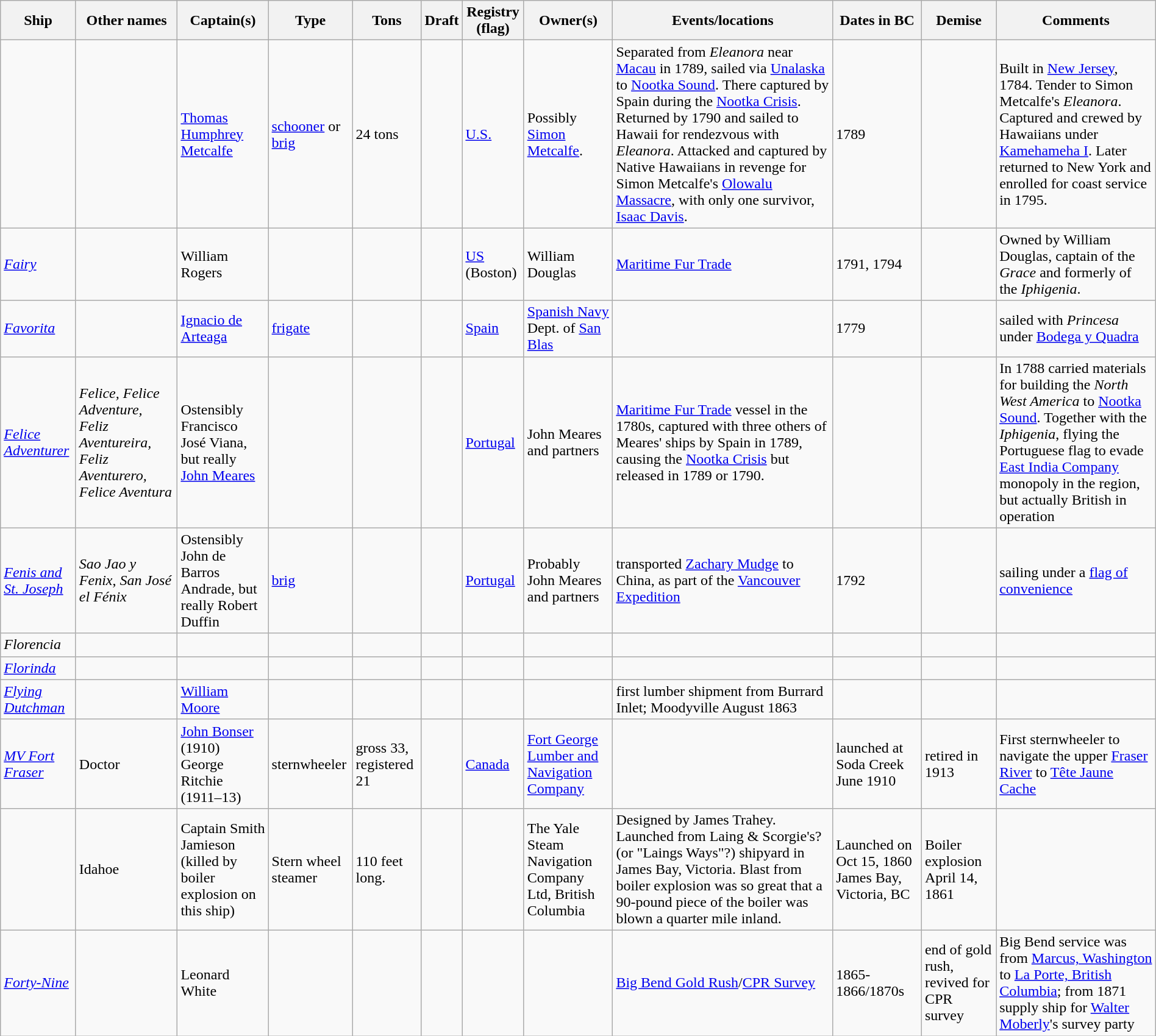<table class="wikitable sortable" style="width:100%">
<tr>
<th>Ship</th>
<th>Other names</th>
<th>Captain(s)</th>
<th>Type</th>
<th>Tons </th>
<th>Draft </th>
<th>Registry (flag)</th>
<th>Owner(s) </th>
<th>Events/locations</th>
<th>Dates in BC</th>
<th>Demise </th>
<th>Comments</th>
</tr>
<tr>
<td><em></em></td>
<td></td>
<td><a href='#'>Thomas Humphrey Metcalfe</a></td>
<td><a href='#'>schooner</a> or <a href='#'>brig</a></td>
<td>24 tons</td>
<td></td>
<td><a href='#'>U.S.</a></td>
<td>Possibly <a href='#'>Simon Metcalfe</a>.</td>
<td>Separated from <em>Eleanora</em> near <a href='#'>Macau</a> in 1789, sailed via <a href='#'>Unalaska</a> to <a href='#'>Nootka Sound</a>. There captured by Spain during the <a href='#'>Nootka Crisis</a>. Returned by 1790 and sailed to Hawaii for rendezvous with <em>Eleanora</em>. Attacked and captured by Native Hawaiians in revenge for Simon Metcalfe's <a href='#'>Olowalu Massacre</a>, with only one survivor, <a href='#'>Isaac Davis</a>.</td>
<td>1789</td>
<td></td>
<td>Built in <a href='#'>New Jersey</a>, 1784. Tender to Simon Metcalfe's <em>Eleanora</em>. Captured and crewed by Hawaiians under <a href='#'>Kamehameha I</a>. Later returned to New York and enrolled for coast service in 1795.</td>
</tr>
<tr>
<td><em><a href='#'>Fairy</a></em></td>
<td></td>
<td>William Rogers</td>
<td></td>
<td></td>
<td></td>
<td><a href='#'>US</a> (Boston)</td>
<td>William Douglas</td>
<td><a href='#'>Maritime Fur Trade</a></td>
<td>1791, 1794</td>
<td></td>
<td>Owned by William Douglas, captain of the <em>Grace</em> and formerly of the <em>Iphigenia</em>.</td>
</tr>
<tr>
<td><em><a href='#'>Favorita</a></em></td>
<td></td>
<td><a href='#'>Ignacio de Arteaga</a></td>
<td><a href='#'>frigate</a></td>
<td></td>
<td></td>
<td><a href='#'>Spain</a></td>
<td><a href='#'>Spanish Navy</a> Dept. of <a href='#'>San Blas</a></td>
<td></td>
<td>1779</td>
<td></td>
<td>sailed with <em>Princesa</em> under <a href='#'>Bodega y Quadra</a></td>
</tr>
<tr>
<td><em><a href='#'>Felice Adventurer</a></em></td>
<td><em>Felice, Felice Adventure, Feliz Aventureira, Feliz Aventurero, Felice Aventura</em></td>
<td>Ostensibly Francisco José Viana, but really <a href='#'>John Meares</a></td>
<td></td>
<td></td>
<td></td>
<td><a href='#'>Portugal</a></td>
<td>John Meares and partners</td>
<td><a href='#'>Maritime Fur Trade</a> vessel in the 1780s, captured with three others of Meares' ships by Spain in 1789, causing the <a href='#'>Nootka Crisis</a> but released in 1789 or 1790.</td>
<td></td>
<td></td>
<td>In 1788 carried materials for building the <em>North West America</em> to <a href='#'>Nootka Sound</a>.  Together with the <em>Iphigenia</em>, flying the Portuguese flag to evade <a href='#'>East India Company</a> monopoly in the region, but actually British in operation</td>
</tr>
<tr>
<td><em><a href='#'>Fenis and St. Joseph</a></em></td>
<td><em>Sao Jao y Fenix</em>, <em>San José el Fénix</em></td>
<td>Ostensibly John de Barros Andrade, but really Robert Duffin</td>
<td><a href='#'>brig</a></td>
<td></td>
<td></td>
<td><a href='#'>Portugal</a></td>
<td>Probably John Meares and partners</td>
<td>transported <a href='#'>Zachary Mudge</a> to China, as part of the <a href='#'>Vancouver Expedition</a></td>
<td>1792</td>
<td></td>
<td>sailing under a <a href='#'>flag of convenience</a></td>
</tr>
<tr>
<td><em>Florencia</em></td>
<td></td>
<td></td>
<td></td>
<td></td>
<td></td>
<td></td>
<td></td>
<td></td>
<td></td>
<td></td>
<td></td>
</tr>
<tr>
<td><em><a href='#'>Florinda</a></em></td>
<td></td>
<td></td>
<td></td>
<td></td>
<td></td>
<td></td>
<td></td>
<td></td>
<td></td>
<td></td>
<td></td>
</tr>
<tr>
<td><em><a href='#'>Flying Dutchman</a></em></td>
<td></td>
<td><a href='#'>William Moore</a></td>
<td></td>
<td></td>
<td></td>
<td></td>
<td></td>
<td>first lumber shipment from Burrard Inlet; Moodyville August 1863</td>
<td></td>
<td></td>
<td></td>
</tr>
<tr>
<td><em><a href='#'>MV Fort Fraser</a></em></td>
<td>Doctor</td>
<td><a href='#'>John Bonser</a> (1910) George Ritchie (1911–13)</td>
<td>sternwheeler</td>
<td>gross 33, registered 21</td>
<td></td>
<td><a href='#'>Canada</a></td>
<td><a href='#'>Fort George Lumber and Navigation Company</a></td>
<td></td>
<td>launched at Soda Creek June 1910</td>
<td>retired in 1913</td>
<td>First sternwheeler to navigate the upper <a href='#'>Fraser River</a> to <a href='#'>Tête Jaune Cache</a></td>
</tr>
<tr>
<td></td>
<td>Idahoe</td>
<td>Captain Smith Jamieson (killed by boiler explosion on this ship)</td>
<td>Stern wheel steamer</td>
<td>110 feet long.</td>
<td></td>
<td></td>
<td>The Yale Steam Navigation Company Ltd, British Columbia</td>
<td>Designed by James Trahey. Launched from Laing & Scorgie's? (or "Laings Ways"?) shipyard in James Bay, Victoria. Blast from boiler explosion was so great that a 90-pound piece of the boiler was blown a quarter mile inland.</td>
<td>Launched on Oct 15, 1860 James Bay, Victoria, BC</td>
<td>Boiler explosion April 14, 1861</td>
<td></td>
</tr>
<tr>
<td><em><a href='#'>Forty-Nine</a></em></td>
<td></td>
<td>Leonard White</td>
<td></td>
<td></td>
<td></td>
<td></td>
<td></td>
<td><a href='#'>Big Bend Gold Rush</a>/<a href='#'>CPR Survey</a></td>
<td>1865-1866/1870s</td>
<td>end of gold rush, revived for CPR survey</td>
<td>Big Bend service was from <a href='#'>Marcus, Washington</a> to <a href='#'>La Porte, British Columbia</a>; from 1871 supply ship for <a href='#'>Walter Moberly</a>'s survey party</td>
</tr>
</table>
